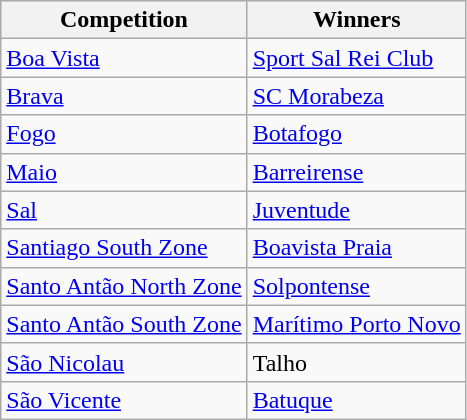<table class="wikitable">
<tr>
<th>Competition</th>
<th>Winners</th>
</tr>
<tr>
<td><a href='#'>Boa Vista</a></td>
<td><a href='#'>Sport Sal Rei Club</a></td>
</tr>
<tr>
<td><a href='#'>Brava</a></td>
<td><a href='#'>SC Morabeza</a></td>
</tr>
<tr>
<td><a href='#'>Fogo</a></td>
<td><a href='#'>Botafogo</a></td>
</tr>
<tr>
<td><a href='#'>Maio</a></td>
<td><a href='#'>Barreirense</a></td>
</tr>
<tr>
<td><a href='#'>Sal</a></td>
<td><a href='#'>Juventude</a></td>
</tr>
<tr>
<td><a href='#'>Santiago South Zone</a></td>
<td><a href='#'>Boavista Praia</a></td>
</tr>
<tr>
<td><a href='#'>Santo Antão North Zone</a></td>
<td><a href='#'>Solpontense</a></td>
</tr>
<tr>
<td><a href='#'>Santo Antão South Zone</a></td>
<td><a href='#'>Marítimo Porto Novo</a></td>
</tr>
<tr>
<td><a href='#'>São Nicolau</a></td>
<td>Talho</td>
</tr>
<tr>
<td><a href='#'>São Vicente</a></td>
<td><a href='#'>Batuque</a></td>
</tr>
</table>
